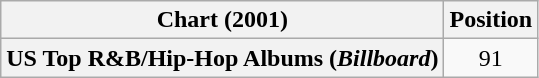<table class="wikitable plainrowheaders" style="text-align:center">
<tr>
<th scope="col">Chart (2001)</th>
<th scope="col">Position</th>
</tr>
<tr>
<th scope="row">US Top R&B/Hip-Hop Albums (<em>Billboard</em>)</th>
<td>91</td>
</tr>
</table>
